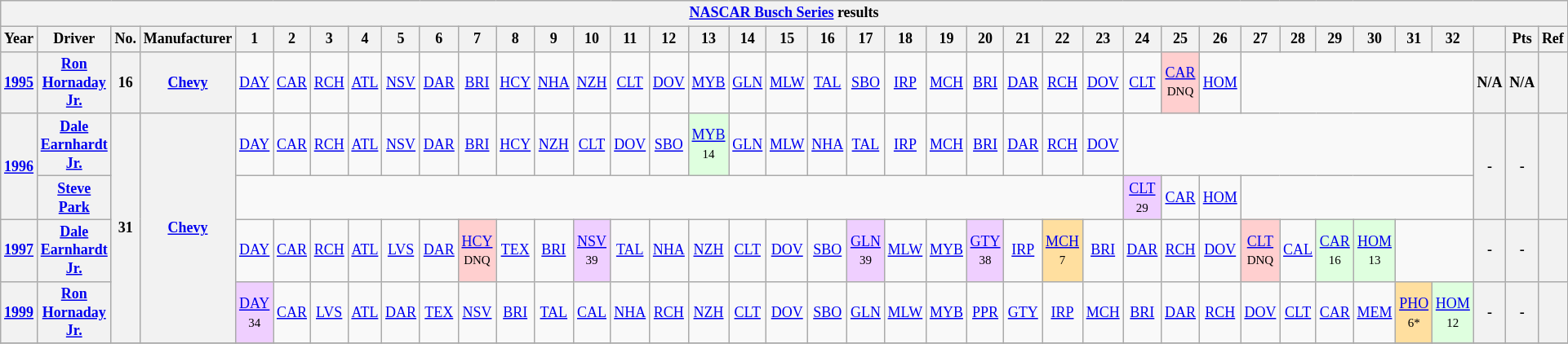<table class="wikitable" style="text-align:center; font-size:75%">
<tr>
<th colspan=42><a href='#'>NASCAR Busch Series</a> results</th>
</tr>
<tr>
<th>Year</th>
<th>Driver</th>
<th>No.</th>
<th>Manufacturer</th>
<th>1</th>
<th>2</th>
<th>3</th>
<th>4</th>
<th>5</th>
<th>6</th>
<th>7</th>
<th>8</th>
<th>9</th>
<th>10</th>
<th>11</th>
<th>12</th>
<th>13</th>
<th>14</th>
<th>15</th>
<th>16</th>
<th>17</th>
<th>18</th>
<th>19</th>
<th>20</th>
<th>21</th>
<th>22</th>
<th>23</th>
<th>24</th>
<th>25</th>
<th>26</th>
<th>27</th>
<th>28</th>
<th>29</th>
<th>30</th>
<th>31</th>
<th>32</th>
<th></th>
<th>Pts</th>
<th>Ref</th>
</tr>
<tr>
<th><a href='#'>1995</a></th>
<th><a href='#'>Ron Hornaday Jr.</a></th>
<th>16</th>
<th><a href='#'>Chevy</a></th>
<td><a href='#'>DAY</a></td>
<td><a href='#'>CAR</a></td>
<td><a href='#'>RCH</a></td>
<td><a href='#'>ATL</a></td>
<td><a href='#'>NSV</a></td>
<td><a href='#'>DAR</a></td>
<td><a href='#'>BRI</a></td>
<td><a href='#'>HCY</a></td>
<td><a href='#'>NHA</a></td>
<td><a href='#'>NZH</a></td>
<td><a href='#'>CLT</a></td>
<td><a href='#'>DOV</a></td>
<td><a href='#'>MYB</a></td>
<td><a href='#'>GLN</a></td>
<td><a href='#'>MLW</a></td>
<td><a href='#'>TAL</a></td>
<td><a href='#'>SBO</a></td>
<td><a href='#'>IRP</a></td>
<td><a href='#'>MCH</a></td>
<td><a href='#'>BRI</a></td>
<td><a href='#'>DAR</a></td>
<td><a href='#'>RCH</a></td>
<td><a href='#'>DOV</a></td>
<td><a href='#'>CLT</a></td>
<td style="background:#FFCFCF;"><a href='#'>CAR</a><br><small>DNQ</small></td>
<td><a href='#'>HOM</a></td>
<td colspan=6></td>
<th>N/A</th>
<th>N/A</th>
<th></th>
</tr>
<tr>
<th rowspan=2><a href='#'>1996</a></th>
<th><a href='#'>Dale Earnhardt Jr.</a></th>
<th rowspan=4>31</th>
<th rowspan=4><a href='#'>Chevy</a></th>
<td><a href='#'>DAY</a></td>
<td><a href='#'>CAR</a></td>
<td><a href='#'>RCH</a></td>
<td><a href='#'>ATL</a></td>
<td><a href='#'>NSV</a></td>
<td><a href='#'>DAR</a></td>
<td><a href='#'>BRI</a></td>
<td><a href='#'>HCY</a></td>
<td><a href='#'>NZH</a></td>
<td><a href='#'>CLT</a></td>
<td><a href='#'>DOV</a></td>
<td><a href='#'>SBO</a></td>
<td style="background:#DFFFDF;"><a href='#'>MYB</a><br><small>14</small></td>
<td><a href='#'>GLN</a></td>
<td><a href='#'>MLW</a></td>
<td><a href='#'>NHA</a></td>
<td><a href='#'>TAL</a></td>
<td><a href='#'>IRP</a></td>
<td><a href='#'>MCH</a></td>
<td><a href='#'>BRI</a></td>
<td><a href='#'>DAR</a></td>
<td><a href='#'>RCH</a></td>
<td><a href='#'>DOV</a></td>
<td colspan=9></td>
<th rowspan=2>-</th>
<th rowspan=2>-</th>
<th rowspan=2><br></th>
</tr>
<tr>
<th><a href='#'>Steve Park</a></th>
<td colspan=23></td>
<td style="background:#EFCFFF;"><a href='#'>CLT</a><br><small>29</small></td>
<td><a href='#'>CAR</a></td>
<td><a href='#'>HOM</a></td>
<td colspan=6></td>
</tr>
<tr>
<th><a href='#'>1997</a></th>
<th><a href='#'>Dale Earnhardt Jr.</a></th>
<td><a href='#'>DAY</a></td>
<td><a href='#'>CAR</a></td>
<td><a href='#'>RCH</a></td>
<td><a href='#'>ATL</a></td>
<td><a href='#'>LVS</a></td>
<td><a href='#'>DAR</a></td>
<td style="background:#FFCFCF;"><a href='#'>HCY</a><br><small>DNQ</small></td>
<td><a href='#'>TEX</a></td>
<td><a href='#'>BRI</a></td>
<td style="background:#EFCFFF;"><a href='#'>NSV</a><br><small>39</small></td>
<td><a href='#'>TAL</a></td>
<td><a href='#'>NHA</a></td>
<td><a href='#'>NZH</a></td>
<td><a href='#'>CLT</a></td>
<td><a href='#'>DOV</a></td>
<td><a href='#'>SBO</a></td>
<td style="background:#EFCFFF;"><a href='#'>GLN</a><br><small>39</small></td>
<td><a href='#'>MLW</a></td>
<td><a href='#'>MYB</a></td>
<td style="background:#EFCFFF;"><a href='#'>GTY</a><br><small>38</small></td>
<td><a href='#'>IRP</a></td>
<td style="background:#FFDF9F;"><a href='#'>MCH</a><br><small>7</small></td>
<td><a href='#'>BRI</a></td>
<td><a href='#'>DAR</a></td>
<td><a href='#'>RCH</a></td>
<td><a href='#'>DOV</a></td>
<td style="background:#FFCFCF;"><a href='#'>CLT</a><br><small>DNQ</small></td>
<td><a href='#'>CAL</a></td>
<td style="background:#DFFFDF;"><a href='#'>CAR</a><br><small>16</small></td>
<td style="background:#DFFFDF;"><a href='#'>HOM</a><br><small>13</small></td>
<td colspan=2></td>
<th>-</th>
<th>-</th>
<th></th>
</tr>
<tr>
<th><a href='#'>1999</a></th>
<th><a href='#'>Ron Hornaday Jr.</a></th>
<td style="background:#EFCFFF;"><a href='#'>DAY</a><br><small>34</small></td>
<td><a href='#'>CAR</a></td>
<td><a href='#'>LVS</a></td>
<td><a href='#'>ATL</a></td>
<td><a href='#'>DAR</a></td>
<td><a href='#'>TEX</a></td>
<td><a href='#'>NSV</a></td>
<td><a href='#'>BRI</a></td>
<td><a href='#'>TAL</a></td>
<td><a href='#'>CAL</a></td>
<td><a href='#'>NHA</a></td>
<td><a href='#'>RCH</a></td>
<td><a href='#'>NZH</a></td>
<td><a href='#'>CLT</a></td>
<td><a href='#'>DOV</a></td>
<td><a href='#'>SBO</a></td>
<td><a href='#'>GLN</a></td>
<td><a href='#'>MLW</a></td>
<td><a href='#'>MYB</a></td>
<td><a href='#'>PPR</a></td>
<td><a href='#'>GTY</a></td>
<td><a href='#'>IRP</a></td>
<td><a href='#'>MCH</a></td>
<td><a href='#'>BRI</a></td>
<td><a href='#'>DAR</a></td>
<td><a href='#'>RCH</a></td>
<td><a href='#'>DOV</a></td>
<td><a href='#'>CLT</a></td>
<td><a href='#'>CAR</a></td>
<td><a href='#'>MEM</a></td>
<td style="background:#FFDF9F;"><a href='#'>PHO</a><br><small>6*</small></td>
<td style="background:#DFFFDF;"><a href='#'>HOM</a><br><small>12</small></td>
<th>-</th>
<th>-</th>
<th></th>
</tr>
<tr>
</tr>
</table>
